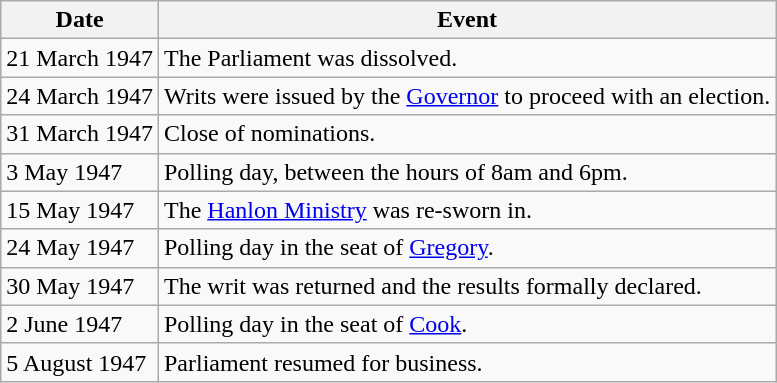<table class="wikitable">
<tr>
<th>Date</th>
<th>Event</th>
</tr>
<tr>
<td>21 March 1947</td>
<td>The Parliament was dissolved.</td>
</tr>
<tr>
<td>24 March 1947</td>
<td>Writs were issued by the <a href='#'>Governor</a> to proceed with an election.</td>
</tr>
<tr>
<td>31 March 1947</td>
<td>Close of nominations.</td>
</tr>
<tr>
<td>3 May 1947</td>
<td>Polling day, between the hours of 8am and 6pm.</td>
</tr>
<tr>
<td>15 May 1947</td>
<td>The <a href='#'>Hanlon Ministry</a> was re-sworn in.</td>
</tr>
<tr>
<td>24 May 1947</td>
<td>Polling day in the seat of <a href='#'>Gregory</a>.</td>
</tr>
<tr>
<td>30 May 1947</td>
<td>The writ was returned and the results formally declared.</td>
</tr>
<tr>
<td>2 June 1947</td>
<td>Polling day in the seat of <a href='#'>Cook</a>.</td>
</tr>
<tr>
<td>5 August 1947</td>
<td>Parliament resumed for business.</td>
</tr>
</table>
